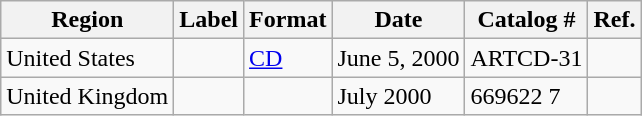<table class="wikitable">
<tr>
<th>Region</th>
<th>Label</th>
<th>Format</th>
<th>Date</th>
<th>Catalog #</th>
<th>Ref.</th>
</tr>
<tr>
<td>United States</td>
<td></td>
<td><a href='#'>CD</a></td>
<td>June 5, 2000</td>
<td>ARTCD-31</td>
<td></td>
</tr>
<tr>
<td>United Kingdom</td>
<td></td>
<td></td>
<td>July 2000</td>
<td>669622 7</td>
<td></td>
</tr>
</table>
